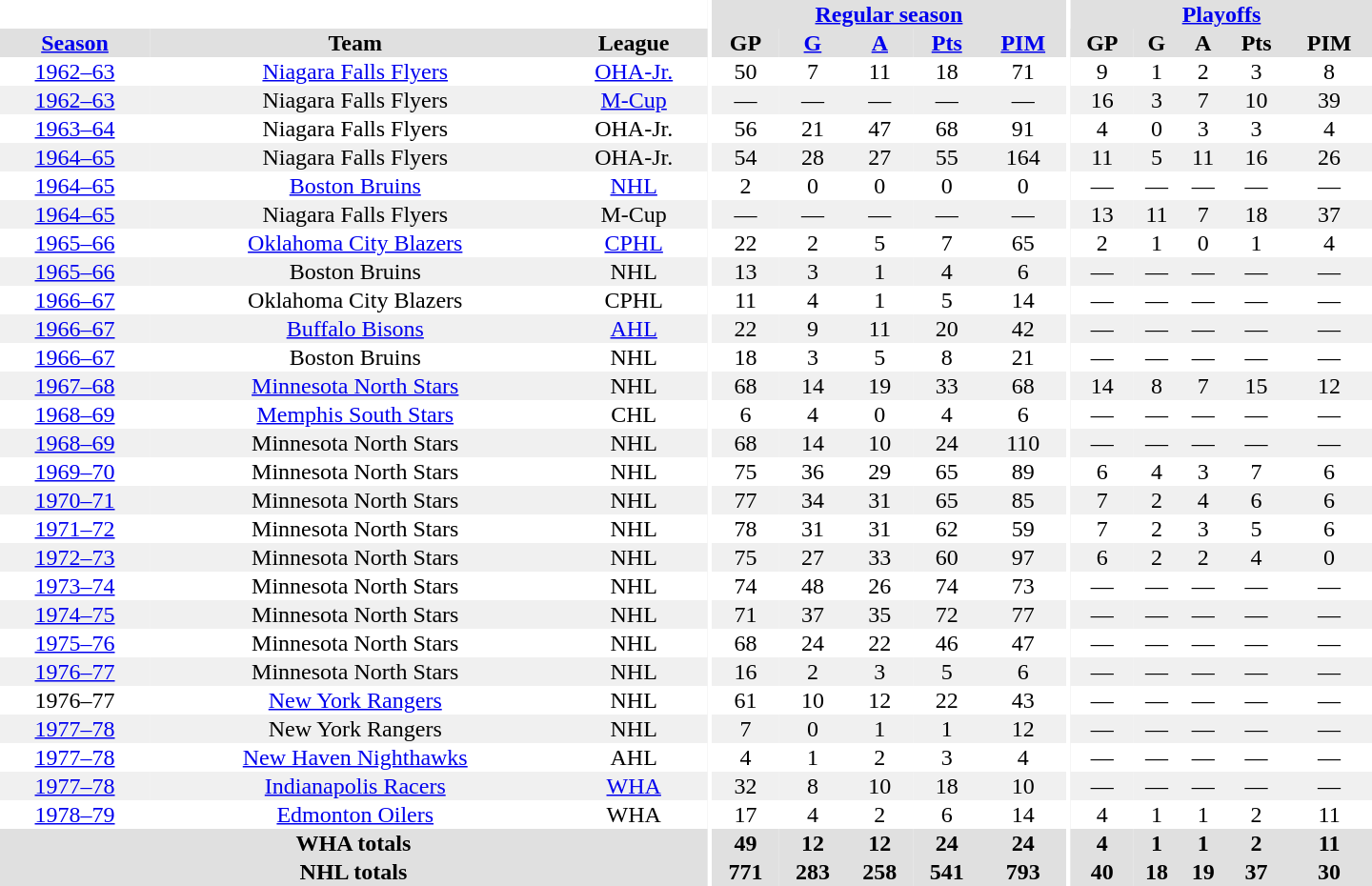<table border="0" cellpadding="1" cellspacing="0" style="text-align:center; width:60em">
<tr bgcolor="#e0e0e0">
<th colspan="3" bgcolor="#ffffff"></th>
<th rowspan="100" bgcolor="#ffffff"></th>
<th colspan="5"><a href='#'>Regular season</a></th>
<th rowspan="100" bgcolor="#ffffff"></th>
<th colspan="5"><a href='#'>Playoffs</a></th>
</tr>
<tr bgcolor="#e0e0e0">
<th><a href='#'>Season</a></th>
<th>Team</th>
<th>League</th>
<th>GP</th>
<th><a href='#'>G</a></th>
<th><a href='#'>A</a></th>
<th><a href='#'>Pts</a></th>
<th><a href='#'>PIM</a></th>
<th>GP</th>
<th>G</th>
<th>A</th>
<th>Pts</th>
<th>PIM</th>
</tr>
<tr>
<td><a href='#'>1962–63</a></td>
<td><a href='#'>Niagara Falls Flyers</a></td>
<td><a href='#'>OHA-Jr.</a></td>
<td>50</td>
<td>7</td>
<td>11</td>
<td>18</td>
<td>71</td>
<td>9</td>
<td>1</td>
<td>2</td>
<td>3</td>
<td>8</td>
</tr>
<tr bgcolor="#f0f0f0">
<td><a href='#'>1962–63</a></td>
<td>Niagara Falls Flyers</td>
<td><a href='#'>M-Cup</a></td>
<td>—</td>
<td>—</td>
<td>—</td>
<td>—</td>
<td>—</td>
<td>16</td>
<td>3</td>
<td>7</td>
<td>10</td>
<td>39</td>
</tr>
<tr>
<td><a href='#'>1963–64</a></td>
<td>Niagara Falls Flyers</td>
<td>OHA-Jr.</td>
<td>56</td>
<td>21</td>
<td>47</td>
<td>68</td>
<td>91</td>
<td>4</td>
<td>0</td>
<td>3</td>
<td>3</td>
<td>4</td>
</tr>
<tr bgcolor="#f0f0f0">
<td><a href='#'>1964–65</a></td>
<td>Niagara Falls Flyers</td>
<td>OHA-Jr.</td>
<td>54</td>
<td>28</td>
<td>27</td>
<td>55</td>
<td>164</td>
<td>11</td>
<td>5</td>
<td>11</td>
<td>16</td>
<td>26</td>
</tr>
<tr>
<td><a href='#'>1964–65</a></td>
<td><a href='#'>Boston Bruins</a></td>
<td><a href='#'>NHL</a></td>
<td>2</td>
<td>0</td>
<td>0</td>
<td>0</td>
<td>0</td>
<td>—</td>
<td>—</td>
<td>—</td>
<td>—</td>
<td>—</td>
</tr>
<tr bgcolor="#f0f0f0">
<td><a href='#'>1964–65</a></td>
<td>Niagara Falls Flyers</td>
<td>M-Cup</td>
<td>—</td>
<td>—</td>
<td>—</td>
<td>—</td>
<td>—</td>
<td>13</td>
<td>11</td>
<td>7</td>
<td>18</td>
<td>37</td>
</tr>
<tr>
<td><a href='#'>1965–66</a></td>
<td><a href='#'>Oklahoma City Blazers</a></td>
<td><a href='#'>CPHL</a></td>
<td>22</td>
<td>2</td>
<td>5</td>
<td>7</td>
<td>65</td>
<td>2</td>
<td>1</td>
<td>0</td>
<td>1</td>
<td>4</td>
</tr>
<tr bgcolor="#f0f0f0">
<td><a href='#'>1965–66</a></td>
<td>Boston Bruins</td>
<td>NHL</td>
<td>13</td>
<td>3</td>
<td>1</td>
<td>4</td>
<td>6</td>
<td>—</td>
<td>—</td>
<td>—</td>
<td>—</td>
<td>—</td>
</tr>
<tr>
<td><a href='#'>1966–67</a></td>
<td>Oklahoma City Blazers</td>
<td>CPHL</td>
<td>11</td>
<td>4</td>
<td>1</td>
<td>5</td>
<td>14</td>
<td>—</td>
<td>—</td>
<td>—</td>
<td>—</td>
<td>—</td>
</tr>
<tr bgcolor="#f0f0f0">
<td><a href='#'>1966–67</a></td>
<td><a href='#'>Buffalo Bisons</a></td>
<td><a href='#'>AHL</a></td>
<td>22</td>
<td>9</td>
<td>11</td>
<td>20</td>
<td>42</td>
<td>—</td>
<td>—</td>
<td>—</td>
<td>—</td>
<td>—</td>
</tr>
<tr>
<td><a href='#'>1966–67</a></td>
<td>Boston Bruins</td>
<td>NHL</td>
<td>18</td>
<td>3</td>
<td>5</td>
<td>8</td>
<td>21</td>
<td>—</td>
<td>—</td>
<td>—</td>
<td>—</td>
<td>—</td>
</tr>
<tr bgcolor="#f0f0f0">
<td><a href='#'>1967–68</a></td>
<td><a href='#'>Minnesota North Stars</a></td>
<td>NHL</td>
<td>68</td>
<td>14</td>
<td>19</td>
<td>33</td>
<td>68</td>
<td>14</td>
<td>8</td>
<td>7</td>
<td>15</td>
<td>12</td>
</tr>
<tr>
<td><a href='#'>1968–69</a></td>
<td><a href='#'>Memphis South Stars</a></td>
<td>CHL</td>
<td>6</td>
<td>4</td>
<td>0</td>
<td>4</td>
<td>6</td>
<td>—</td>
<td>—</td>
<td>—</td>
<td>—</td>
<td>—</td>
</tr>
<tr bgcolor="#f0f0f0">
<td><a href='#'>1968–69</a></td>
<td>Minnesota North Stars</td>
<td>NHL</td>
<td>68</td>
<td>14</td>
<td>10</td>
<td>24</td>
<td>110</td>
<td>—</td>
<td>—</td>
<td>—</td>
<td>—</td>
<td>—</td>
</tr>
<tr>
<td><a href='#'>1969–70</a></td>
<td>Minnesota North Stars</td>
<td>NHL</td>
<td>75</td>
<td>36</td>
<td>29</td>
<td>65</td>
<td>89</td>
<td>6</td>
<td>4</td>
<td>3</td>
<td>7</td>
<td>6</td>
</tr>
<tr bgcolor="#f0f0f0">
<td><a href='#'>1970–71</a></td>
<td>Minnesota North Stars</td>
<td>NHL</td>
<td>77</td>
<td>34</td>
<td>31</td>
<td>65</td>
<td>85</td>
<td>7</td>
<td>2</td>
<td>4</td>
<td>6</td>
<td>6</td>
</tr>
<tr>
<td><a href='#'>1971–72</a></td>
<td>Minnesota North Stars</td>
<td>NHL</td>
<td>78</td>
<td>31</td>
<td>31</td>
<td>62</td>
<td>59</td>
<td>7</td>
<td>2</td>
<td>3</td>
<td>5</td>
<td>6</td>
</tr>
<tr bgcolor="#f0f0f0">
<td><a href='#'>1972–73</a></td>
<td>Minnesota North Stars</td>
<td>NHL</td>
<td>75</td>
<td>27</td>
<td>33</td>
<td>60</td>
<td>97</td>
<td>6</td>
<td>2</td>
<td>2</td>
<td>4</td>
<td>0</td>
</tr>
<tr>
<td><a href='#'>1973–74</a></td>
<td>Minnesota North Stars</td>
<td>NHL</td>
<td>74</td>
<td>48</td>
<td>26</td>
<td>74</td>
<td>73</td>
<td>—</td>
<td>—</td>
<td>—</td>
<td>—</td>
<td>—</td>
</tr>
<tr bgcolor="#f0f0f0">
<td><a href='#'>1974–75</a></td>
<td>Minnesota North Stars</td>
<td>NHL</td>
<td>71</td>
<td>37</td>
<td>35</td>
<td>72</td>
<td>77</td>
<td>—</td>
<td>—</td>
<td>—</td>
<td>—</td>
<td>—</td>
</tr>
<tr>
<td><a href='#'>1975–76</a></td>
<td>Minnesota North Stars</td>
<td>NHL</td>
<td>68</td>
<td>24</td>
<td>22</td>
<td>46</td>
<td>47</td>
<td>—</td>
<td>—</td>
<td>—</td>
<td>—</td>
<td>—</td>
</tr>
<tr bgcolor="#f0f0f0">
<td><a href='#'>1976–77</a></td>
<td>Minnesota North Stars</td>
<td>NHL</td>
<td>16</td>
<td>2</td>
<td>3</td>
<td>5</td>
<td>6</td>
<td>—</td>
<td>—</td>
<td>—</td>
<td>—</td>
<td>—</td>
</tr>
<tr>
<td>1976–77</td>
<td><a href='#'>New York Rangers</a></td>
<td>NHL</td>
<td>61</td>
<td>10</td>
<td>12</td>
<td>22</td>
<td>43</td>
<td>—</td>
<td>—</td>
<td>—</td>
<td>—</td>
<td>—</td>
</tr>
<tr bgcolor="#f0f0f0">
<td><a href='#'>1977–78</a></td>
<td>New York Rangers</td>
<td>NHL</td>
<td>7</td>
<td>0</td>
<td>1</td>
<td>1</td>
<td>12</td>
<td>—</td>
<td>—</td>
<td>—</td>
<td>—</td>
<td>—</td>
</tr>
<tr>
<td><a href='#'>1977–78</a></td>
<td><a href='#'>New Haven Nighthawks</a></td>
<td>AHL</td>
<td>4</td>
<td>1</td>
<td>2</td>
<td>3</td>
<td>4</td>
<td>—</td>
<td>—</td>
<td>—</td>
<td>—</td>
<td>—</td>
</tr>
<tr bgcolor="#f0f0f0">
<td><a href='#'>1977–78</a></td>
<td><a href='#'>Indianapolis Racers</a></td>
<td><a href='#'>WHA</a></td>
<td>32</td>
<td>8</td>
<td>10</td>
<td>18</td>
<td>10</td>
<td>—</td>
<td>—</td>
<td>—</td>
<td>—</td>
<td>—</td>
</tr>
<tr>
<td><a href='#'>1978–79</a></td>
<td><a href='#'>Edmonton Oilers</a></td>
<td>WHA</td>
<td>17</td>
<td>4</td>
<td>2</td>
<td>6</td>
<td>14</td>
<td>4</td>
<td>1</td>
<td>1</td>
<td>2</td>
<td>11</td>
</tr>
<tr bgcolor="#e0e0e0">
<th colspan="3">WHA totals</th>
<th>49</th>
<th>12</th>
<th>12</th>
<th>24</th>
<th>24</th>
<th>4</th>
<th>1</th>
<th>1</th>
<th>2</th>
<th>11</th>
</tr>
<tr bgcolor="#e0e0e0">
<th colspan="3">NHL totals</th>
<th>771</th>
<th>283</th>
<th>258</th>
<th>541</th>
<th>793</th>
<th>40</th>
<th>18</th>
<th>19</th>
<th>37</th>
<th>30</th>
</tr>
</table>
